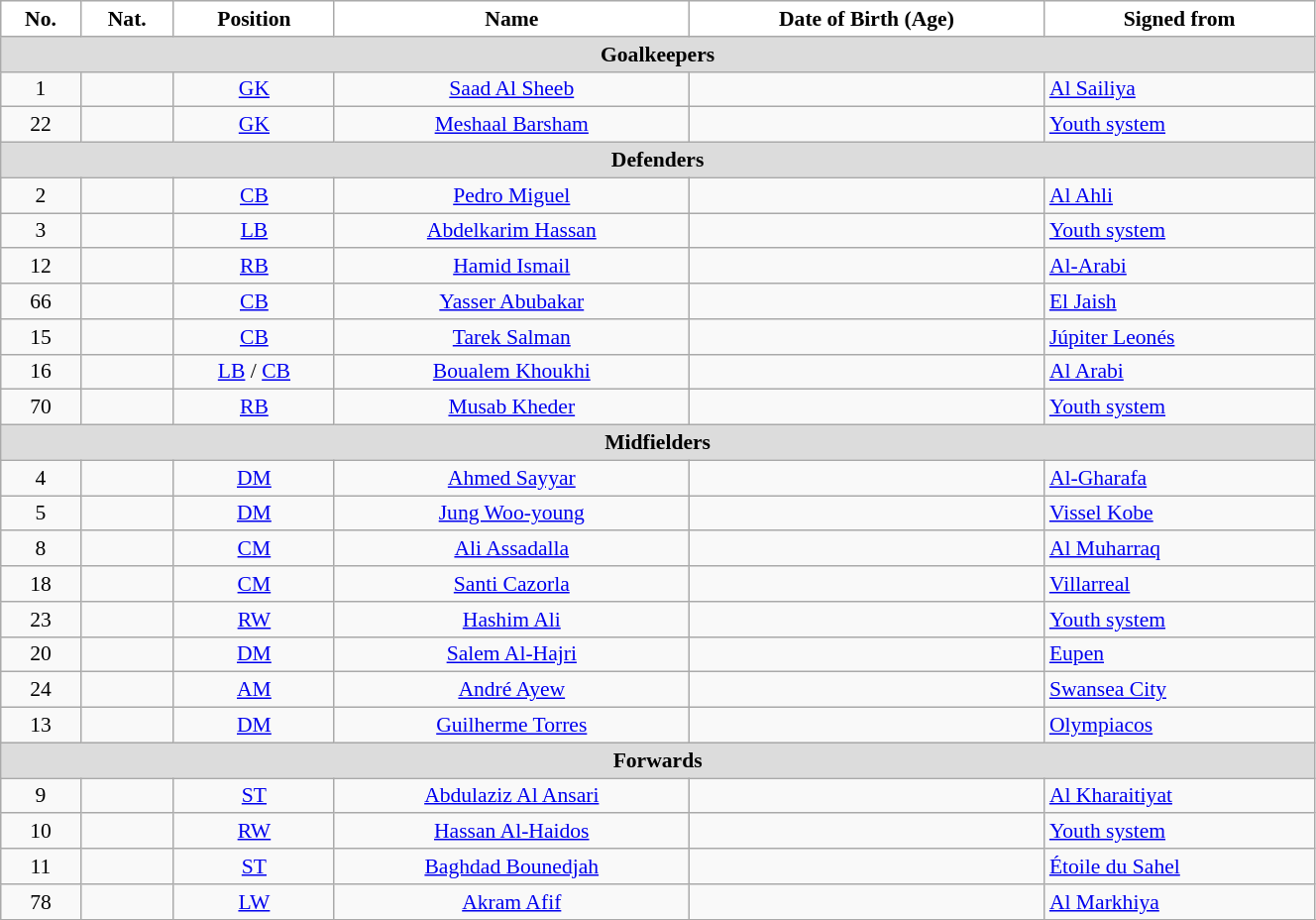<table class="wikitable" style="text-align:center; font-size:90%; width:70%">
<tr>
<th style="background:white; color:black; text-align:center;">No.</th>
<th style="background:white; color:black; text-align:center;">Nat.</th>
<th style="background:white; color:black; text-align:center;">Position</th>
<th style="background:white; color:black; text-align:center;">Name</th>
<th style="background:white; color:black; text-align:center;">Date of Birth (Age)</th>
<th style="background:white; color:black; text-align:center;">Signed from</th>
</tr>
<tr>
<th colspan=10 style="background:#DCDCDC; text-align:center;">Goalkeepers</th>
</tr>
<tr>
<td>1</td>
<td></td>
<td><a href='#'>GK</a></td>
<td><a href='#'>Saad Al Sheeb</a></td>
<td></td>
<td style="text-align:left"> <a href='#'>Al Sailiya</a></td>
</tr>
<tr>
<td>22</td>
<td></td>
<td><a href='#'>GK</a></td>
<td><a href='#'>Meshaal Barsham</a></td>
<td></td>
<td style="text-align:left"> <a href='#'>Youth system</a></td>
</tr>
<tr>
<th colspan=10 style="background:#DCDCDC; text-align:center;">Defenders</th>
</tr>
<tr>
<td>2</td>
<td></td>
<td><a href='#'>CB</a></td>
<td><a href='#'>Pedro Miguel</a></td>
<td></td>
<td style="text-align:left"> <a href='#'>Al Ahli</a></td>
</tr>
<tr>
<td>3</td>
<td></td>
<td><a href='#'>LB</a></td>
<td><a href='#'>Abdelkarim Hassan</a></td>
<td></td>
<td style="text-align:left"> <a href='#'>Youth system</a></td>
</tr>
<tr>
<td>12</td>
<td></td>
<td><a href='#'>RB</a></td>
<td><a href='#'>Hamid Ismail</a></td>
<td></td>
<td style="text-align:left"> <a href='#'>Al-Arabi</a></td>
</tr>
<tr>
<td>66</td>
<td></td>
<td><a href='#'>CB</a></td>
<td><a href='#'>Yasser Abubakar</a></td>
<td></td>
<td style="text-align:left"> <a href='#'>El Jaish</a></td>
</tr>
<tr>
<td>15</td>
<td></td>
<td><a href='#'>CB</a></td>
<td><a href='#'>Tarek Salman</a></td>
<td></td>
<td style="text-align:left"> <a href='#'>Júpiter Leonés</a></td>
</tr>
<tr>
<td>16</td>
<td></td>
<td><a href='#'>LB</a> / <a href='#'>CB</a></td>
<td><a href='#'>Boualem Khoukhi</a></td>
<td></td>
<td style="text-align:left"> <a href='#'>Al Arabi</a></td>
</tr>
<tr>
<td>70</td>
<td></td>
<td><a href='#'>RB</a></td>
<td><a href='#'>Musab Kheder</a></td>
<td></td>
<td style="text-align:left"> <a href='#'>Youth system</a></td>
</tr>
<tr>
<th colspan=10 style="background:#DCDCDC; text-align:center;">Midfielders</th>
</tr>
<tr>
<td>4</td>
<td></td>
<td><a href='#'>DM</a></td>
<td><a href='#'>Ahmed Sayyar</a></td>
<td></td>
<td style="text-align:left"> <a href='#'>Al-Gharafa</a></td>
</tr>
<tr>
<td>5</td>
<td></td>
<td><a href='#'>DM</a></td>
<td><a href='#'>Jung Woo-young</a></td>
<td></td>
<td style="text-align:left"> <a href='#'>Vissel Kobe</a></td>
</tr>
<tr>
<td>8</td>
<td></td>
<td><a href='#'>CM</a></td>
<td><a href='#'>Ali Assadalla</a></td>
<td></td>
<td style="text-align:left"><a href='#'>Al Muharraq</a></td>
</tr>
<tr>
<td>18</td>
<td></td>
<td><a href='#'>CM</a></td>
<td><a href='#'>Santi Cazorla</a></td>
<td></td>
<td style="text-align:left"> <a href='#'>Villarreal</a></td>
</tr>
<tr>
<td>23</td>
<td></td>
<td><a href='#'>RW</a></td>
<td><a href='#'>Hashim Ali</a></td>
<td></td>
<td style="text-align:left"> <a href='#'>Youth system</a></td>
</tr>
<tr>
<td>20</td>
<td></td>
<td><a href='#'>DM</a></td>
<td><a href='#'>Salem Al-Hajri</a></td>
<td></td>
<td style="text-align:left"> <a href='#'>Eupen</a></td>
</tr>
<tr>
<td>24</td>
<td></td>
<td><a href='#'>AM</a></td>
<td><a href='#'>André Ayew</a></td>
<td></td>
<td style="text-align:left"> <a href='#'>Swansea City</a></td>
</tr>
<tr>
<td>13</td>
<td></td>
<td><a href='#'>DM</a></td>
<td><a href='#'>Guilherme Torres</a></td>
<td></td>
<td style="text-align:left"> <a href='#'>Olympiacos</a></td>
</tr>
<tr>
<th colspan=10 style="background:#DCDCDC; text-align:center;">Forwards</th>
</tr>
<tr>
<td>9</td>
<td></td>
<td><a href='#'>ST</a></td>
<td><a href='#'>Abdulaziz Al Ansari</a></td>
<td></td>
<td style="text-align:left"> <a href='#'>Al Kharaitiyat</a></td>
</tr>
<tr>
<td>10</td>
<td></td>
<td><a href='#'>RW</a></td>
<td><a href='#'>Hassan Al-Haidos</a></td>
<td></td>
<td style="text-align:left"> <a href='#'>Youth system</a></td>
</tr>
<tr>
<td>11</td>
<td></td>
<td><a href='#'>ST</a></td>
<td><a href='#'>Baghdad Bounedjah</a></td>
<td></td>
<td style="text-align:left"> <a href='#'>Étoile du Sahel</a></td>
</tr>
<tr>
<td>78</td>
<td></td>
<td><a href='#'>LW</a></td>
<td><a href='#'>Akram Afif</a></td>
<td></td>
<td style="text-align:left"> <a href='#'>Al Markhiya</a></td>
</tr>
<tr>
</tr>
</table>
